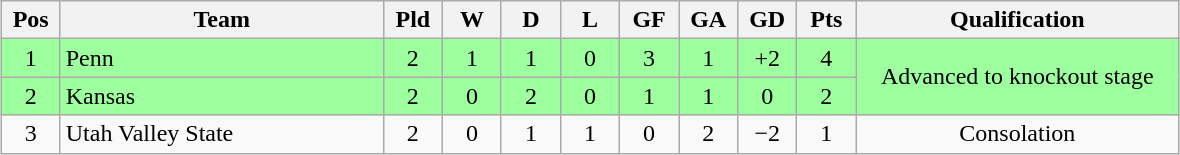<table class="wikitable" style="text-align:center; margin: 1em auto">
<tr>
<th style="width:2em">Pos</th>
<th style="width:13em">Team</th>
<th style="width:2em">Pld</th>
<th style="width:2em">W</th>
<th style="width:2em">D</th>
<th style="width:2em">L</th>
<th style="width:2em">GF</th>
<th style="width:2em">GA</th>
<th style="width:2em">GD</th>
<th style="width:2em">Pts</th>
<th style="width:13em">Qualification</th>
</tr>
<tr bgcolor="#9eff9e">
<td>1</td>
<td style="text-align:left">Penn</td>
<td>2</td>
<td>1</td>
<td>1</td>
<td>0</td>
<td>3</td>
<td>1</td>
<td>+2</td>
<td>4</td>
<td rowspan="2">Advanced to knockout stage</td>
</tr>
<tr bgcolor="#9eff9e">
<td>2</td>
<td style="text-align:left">Kansas</td>
<td>2</td>
<td>0</td>
<td>2</td>
<td>0</td>
<td>1</td>
<td>1</td>
<td>0</td>
<td>2</td>
</tr>
<tr>
<td>3</td>
<td style="text-align:left">Utah Valley State</td>
<td>2</td>
<td>0</td>
<td>1</td>
<td>1</td>
<td>0</td>
<td>2</td>
<td>−2</td>
<td>1</td>
<td>Consolation</td>
</tr>
</table>
